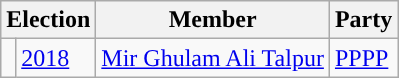<table class="wikitable">
<tr>
<th colspan="2">Election</th>
<th>Member</th>
<th>Party</th>
</tr>
<tr>
<td style="background-color: "></td>
<td><a href='#'>2018</a></td>
<td><a href='#'>Mir Ghulam Ali Talpur</a></td>
<td><a href='#'>PPPP</a></td>
</tr>
</table>
